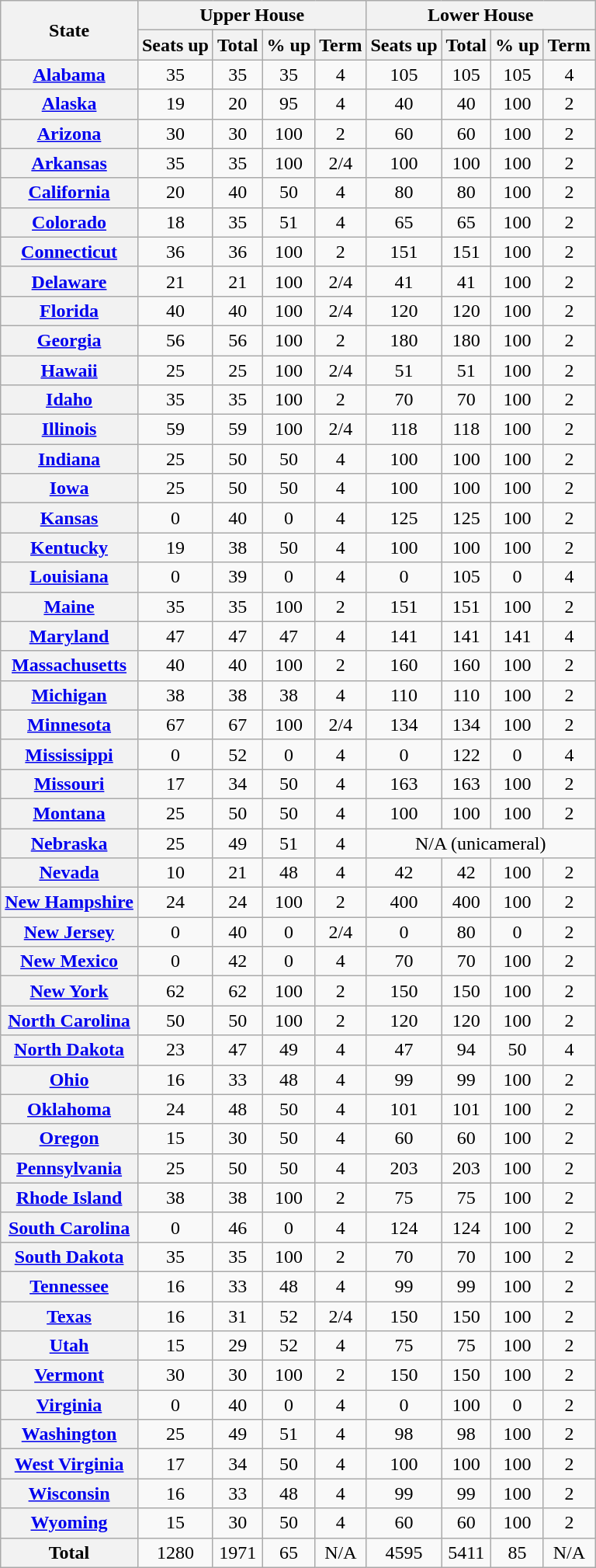<table class="wikitable sortable plainrowheaders" style="text-align: center;">
<tr>
<th rowspan=2>State</th>
<th colspan=4>Upper House</th>
<th colspan=4>Lower House</th>
</tr>
<tr>
<th>Seats up</th>
<th>Total</th>
<th>% up</th>
<th>Term</th>
<th>Seats up</th>
<th>Total</th>
<th>% up</th>
<th>Term</th>
</tr>
<tr>
<th scope="row"><a href='#'>Alabama</a></th>
<td>35</td>
<td>35</td>
<td>35</td>
<td>4</td>
<td>105</td>
<td>105</td>
<td>105</td>
<td>4</td>
</tr>
<tr>
<th scope="row"><a href='#'>Alaska</a></th>
<td>19</td>
<td>20</td>
<td>95</td>
<td>4</td>
<td>40</td>
<td>40</td>
<td>100</td>
<td>2</td>
</tr>
<tr>
<th scope="row"><a href='#'>Arizona</a></th>
<td>30</td>
<td>30</td>
<td>100</td>
<td>2</td>
<td>60</td>
<td>60</td>
<td>100</td>
<td>2</td>
</tr>
<tr>
<th scope="row"><a href='#'>Arkansas</a></th>
<td>35</td>
<td>35</td>
<td>100</td>
<td>2/4</td>
<td>100</td>
<td>100</td>
<td>100</td>
<td>2</td>
</tr>
<tr>
<th scope="row"><a href='#'>California</a></th>
<td>20</td>
<td>40</td>
<td>50</td>
<td>4</td>
<td>80</td>
<td>80</td>
<td>100</td>
<td>2</td>
</tr>
<tr>
<th scope="row"><a href='#'>Colorado</a></th>
<td>18</td>
<td>35</td>
<td>51</td>
<td>4</td>
<td>65</td>
<td>65</td>
<td>100</td>
<td>2</td>
</tr>
<tr>
<th scope="row"><a href='#'>Connecticut</a></th>
<td>36</td>
<td>36</td>
<td>100</td>
<td>2</td>
<td>151</td>
<td>151</td>
<td>100</td>
<td>2</td>
</tr>
<tr>
<th scope="row"><a href='#'>Delaware</a></th>
<td>21</td>
<td>21</td>
<td>100</td>
<td>2/4</td>
<td>41</td>
<td>41</td>
<td>100</td>
<td>2</td>
</tr>
<tr>
<th scope="row"><a href='#'>Florida</a></th>
<td>40</td>
<td>40</td>
<td>100</td>
<td>2/4</td>
<td>120</td>
<td>120</td>
<td>100</td>
<td>2</td>
</tr>
<tr>
<th scope="row"><a href='#'>Georgia</a></th>
<td>56</td>
<td>56</td>
<td>100</td>
<td>2</td>
<td>180</td>
<td>180</td>
<td>100</td>
<td>2</td>
</tr>
<tr>
<th scope="row"><a href='#'>Hawaii</a></th>
<td>25</td>
<td>25</td>
<td>100</td>
<td>2/4</td>
<td>51</td>
<td>51</td>
<td>100</td>
<td>2</td>
</tr>
<tr>
<th scope="row"><a href='#'>Idaho</a></th>
<td>35</td>
<td>35</td>
<td>100</td>
<td>2</td>
<td>70</td>
<td>70</td>
<td>100</td>
<td>2</td>
</tr>
<tr>
<th scope="row"><a href='#'>Illinois</a></th>
<td>59</td>
<td>59</td>
<td>100</td>
<td>2/4</td>
<td>118</td>
<td>118</td>
<td>100</td>
<td>2</td>
</tr>
<tr>
<th scope="row"><a href='#'>Indiana</a></th>
<td>25</td>
<td>50</td>
<td>50</td>
<td>4</td>
<td>100</td>
<td>100</td>
<td>100</td>
<td>2</td>
</tr>
<tr>
<th scope="row"><a href='#'>Iowa</a></th>
<td>25</td>
<td>50</td>
<td>50</td>
<td>4</td>
<td>100</td>
<td>100</td>
<td>100</td>
<td>2</td>
</tr>
<tr>
<th scope="row"><a href='#'>Kansas</a></th>
<td>0</td>
<td>40</td>
<td>0</td>
<td>4</td>
<td>125</td>
<td>125</td>
<td>100</td>
<td>2</td>
</tr>
<tr>
<th scope="row"><a href='#'>Kentucky</a></th>
<td>19</td>
<td>38</td>
<td>50</td>
<td>4</td>
<td>100</td>
<td>100</td>
<td>100</td>
<td>2</td>
</tr>
<tr>
<th scope="row"><a href='#'>Louisiana</a></th>
<td>0</td>
<td>39</td>
<td>0</td>
<td>4</td>
<td>0</td>
<td>105</td>
<td>0</td>
<td>4</td>
</tr>
<tr>
<th scope="row"><a href='#'>Maine</a></th>
<td>35</td>
<td>35</td>
<td>100</td>
<td>2</td>
<td>151</td>
<td>151</td>
<td>100</td>
<td>2</td>
</tr>
<tr>
<th scope="row"><a href='#'>Maryland</a></th>
<td>47</td>
<td>47</td>
<td>47</td>
<td>4</td>
<td>141</td>
<td>141</td>
<td>141</td>
<td>4</td>
</tr>
<tr>
<th scope="row"><a href='#'>Massachusetts</a></th>
<td>40</td>
<td>40</td>
<td>100</td>
<td>2</td>
<td>160</td>
<td>160</td>
<td>100</td>
<td>2</td>
</tr>
<tr>
<th scope="row"><a href='#'>Michigan</a></th>
<td>38</td>
<td>38</td>
<td>38</td>
<td>4</td>
<td>110</td>
<td>110</td>
<td>100</td>
<td>2</td>
</tr>
<tr>
<th scope="row"><a href='#'>Minnesota</a></th>
<td>67</td>
<td>67</td>
<td>100</td>
<td>2/4</td>
<td>134</td>
<td>134</td>
<td>100</td>
<td>2</td>
</tr>
<tr>
<th scope="row"><a href='#'>Mississippi</a></th>
<td>0</td>
<td>52</td>
<td>0</td>
<td>4</td>
<td>0</td>
<td>122</td>
<td>0</td>
<td>4</td>
</tr>
<tr>
<th scope="row"><a href='#'>Missouri</a></th>
<td>17</td>
<td>34</td>
<td>50</td>
<td>4</td>
<td>163</td>
<td>163</td>
<td>100</td>
<td>2</td>
</tr>
<tr>
<th scope="row"><a href='#'>Montana</a></th>
<td>25</td>
<td>50</td>
<td>50</td>
<td>4</td>
<td>100</td>
<td>100</td>
<td>100</td>
<td>2</td>
</tr>
<tr>
<th scope="row"><a href='#'>Nebraska</a></th>
<td>25</td>
<td>49</td>
<td>51</td>
<td>4</td>
<td colspan=4>N/A (unicameral)</td>
</tr>
<tr>
<th scope="row"><a href='#'>Nevada</a></th>
<td>10</td>
<td>21</td>
<td>48</td>
<td>4</td>
<td>42</td>
<td>42</td>
<td>100</td>
<td>2</td>
</tr>
<tr>
<th scope="row"><a href='#'>New Hampshire</a></th>
<td>24</td>
<td>24</td>
<td>100</td>
<td>2</td>
<td>400</td>
<td>400</td>
<td>100</td>
<td>2</td>
</tr>
<tr>
<th scope="row"><a href='#'>New Jersey</a></th>
<td>0</td>
<td>40</td>
<td>0</td>
<td>2/4</td>
<td>0</td>
<td>80</td>
<td>0</td>
<td>2</td>
</tr>
<tr>
<th scope="row"><a href='#'>New Mexico</a></th>
<td>0</td>
<td>42</td>
<td>0</td>
<td>4</td>
<td>70</td>
<td>70</td>
<td>100</td>
<td>2</td>
</tr>
<tr>
<th scope="row"><a href='#'>New York</a></th>
<td>62</td>
<td>62</td>
<td>100</td>
<td>2</td>
<td>150</td>
<td>150</td>
<td>100</td>
<td>2</td>
</tr>
<tr>
<th scope="row"><a href='#'>North Carolina</a></th>
<td>50</td>
<td>50</td>
<td>100</td>
<td>2</td>
<td>120</td>
<td>120</td>
<td>100</td>
<td>2</td>
</tr>
<tr>
<th scope="row"><a href='#'>North Dakota</a></th>
<td>23</td>
<td>47</td>
<td>49</td>
<td>4</td>
<td>47</td>
<td>94</td>
<td>50</td>
<td>4</td>
</tr>
<tr>
<th scope="row"><a href='#'>Ohio</a></th>
<td>16</td>
<td>33</td>
<td>48</td>
<td>4</td>
<td>99</td>
<td>99</td>
<td>100</td>
<td>2</td>
</tr>
<tr>
<th scope="row"><a href='#'>Oklahoma</a></th>
<td>24</td>
<td>48</td>
<td>50</td>
<td>4</td>
<td>101</td>
<td>101</td>
<td>100</td>
<td>2</td>
</tr>
<tr>
<th scope="row"><a href='#'>Oregon</a></th>
<td>15</td>
<td>30</td>
<td>50</td>
<td>4</td>
<td>60</td>
<td>60</td>
<td>100</td>
<td>2</td>
</tr>
<tr>
<th scope="row"><a href='#'>Pennsylvania</a></th>
<td>25</td>
<td>50</td>
<td>50</td>
<td>4</td>
<td>203</td>
<td>203</td>
<td>100</td>
<td>2</td>
</tr>
<tr>
<th scope="row"><a href='#'>Rhode Island</a></th>
<td>38</td>
<td>38</td>
<td>100</td>
<td>2</td>
<td>75</td>
<td>75</td>
<td>100</td>
<td>2</td>
</tr>
<tr>
<th scope="row"><a href='#'>South Carolina</a></th>
<td>0</td>
<td>46</td>
<td>0</td>
<td>4</td>
<td>124</td>
<td>124</td>
<td>100</td>
<td>2</td>
</tr>
<tr>
<th scope="row"><a href='#'>South Dakota</a></th>
<td>35</td>
<td>35</td>
<td>100</td>
<td>2</td>
<td>70</td>
<td>70</td>
<td>100</td>
<td>2</td>
</tr>
<tr>
<th scope="row"><a href='#'>Tennessee</a></th>
<td>16</td>
<td>33</td>
<td>48</td>
<td>4</td>
<td>99</td>
<td>99</td>
<td>100</td>
<td>2</td>
</tr>
<tr>
<th scope="row"><a href='#'>Texas</a></th>
<td>16</td>
<td>31</td>
<td>52</td>
<td>2/4</td>
<td>150</td>
<td>150</td>
<td>100</td>
<td>2</td>
</tr>
<tr>
<th scope="row"><a href='#'>Utah</a></th>
<td>15</td>
<td>29</td>
<td>52</td>
<td>4</td>
<td>75</td>
<td>75</td>
<td>100</td>
<td>2</td>
</tr>
<tr>
<th scope="row"><a href='#'>Vermont</a></th>
<td>30</td>
<td>30</td>
<td>100</td>
<td>2</td>
<td>150</td>
<td>150</td>
<td>100</td>
<td>2</td>
</tr>
<tr>
<th scope="row"><a href='#'>Virginia</a></th>
<td>0</td>
<td>40</td>
<td>0</td>
<td>4</td>
<td>0</td>
<td>100</td>
<td>0</td>
<td>2</td>
</tr>
<tr>
<th scope="row"><a href='#'>Washington</a></th>
<td>25</td>
<td>49</td>
<td>51</td>
<td>4</td>
<td>98</td>
<td>98</td>
<td>100</td>
<td>2</td>
</tr>
<tr>
<th scope="row"><a href='#'>West Virginia</a></th>
<td>17</td>
<td>34</td>
<td>50</td>
<td>4</td>
<td>100</td>
<td>100</td>
<td>100</td>
<td>2</td>
</tr>
<tr>
<th scope="row"><a href='#'>Wisconsin</a></th>
<td>16</td>
<td>33</td>
<td>48</td>
<td>4</td>
<td>99</td>
<td>99</td>
<td>100</td>
<td>2</td>
</tr>
<tr>
<th scope="row"><a href='#'>Wyoming</a></th>
<td>15</td>
<td>30</td>
<td>50</td>
<td>4</td>
<td>60</td>
<td>60</td>
<td>100</td>
<td>2</td>
</tr>
<tr class="sortbottom" |>
<th scope="row">Total</th>
<td>1280</td>
<td>1971</td>
<td>65</td>
<td>N/A</td>
<td>4595</td>
<td>5411</td>
<td>85</td>
<td>N/A</td>
</tr>
</table>
